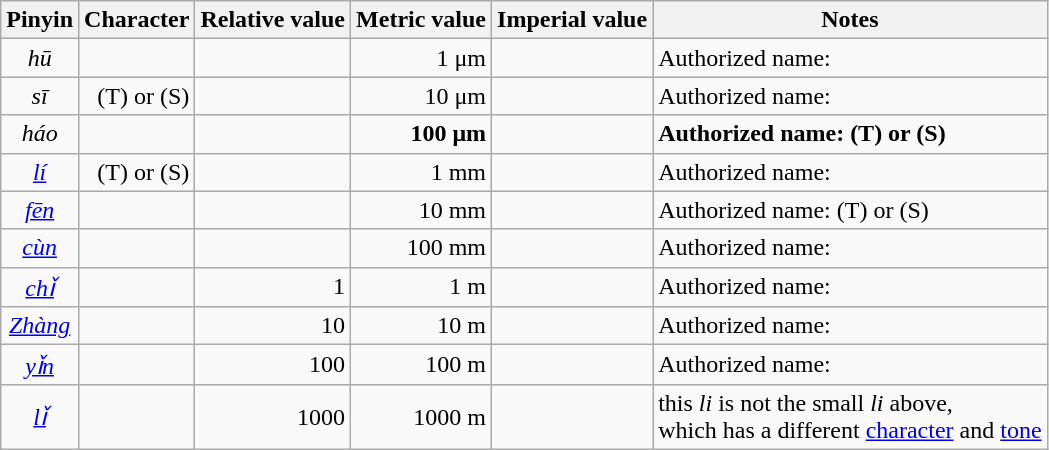<table class="wikitable">
<tr>
<th>Pinyin</th>
<th>Character</th>
<th>Relative value</th>
<th>Metric value</th>
<th>Imperial value</th>
<th>Notes</th>
</tr>
<tr align=right>
<td align=center><em>hū</em></td>
<td></td>
<td></td>
<td>1 μm</td>
<td></td>
<td align=left>Authorized name: </td>
</tr>
<tr align=right>
<td align=center><em>sī</em></td>
<td> (T) or  (S)</td>
<td></td>
<td>10 μm</td>
<td></td>
<td align=left>Authorized name: </td>
</tr>
<tr align=right>
<td align=center><em>háo</em></td>
<td><strong></strong></td>
<td><strong></strong></td>
<td><strong>100 μm</strong></td>
<td></td>
<td align=left><strong>Authorized name:  (T) or  (S)</strong></td>
</tr>
<tr align=right>
<td align=center><em><a href='#'>lí</a></em></td>
<td> (T) or  (S)</td>
<td></td>
<td>1 mm</td>
<td></td>
<td align=left>Authorized name: </td>
</tr>
<tr align=right>
<td align=center><em><a href='#'>fēn</a></em></td>
<td></td>
<td></td>
<td>10 mm</td>
<td></td>
<td align=left>Authorized name: (T) or (S)</td>
</tr>
<tr align=right>
<td align=center><em><a href='#'>cùn</a></em></td>
<td></td>
<td></td>
<td>100 mm</td>
<td></td>
<td align=left>Authorized name: </td>
</tr>
<tr align=right>
<td align=center><em><a href='#'>chǐ</a></em></td>
<td></td>
<td>1</td>
<td>1 m</td>
<td></td>
<td align=left>Authorized name: </td>
</tr>
<tr align=right>
<td align=center><em><a href='#'>Zhàng</a></em></td>
<td></td>
<td>10</td>
<td>10 m</td>
<td></td>
<td align=left>Authorized name: </td>
</tr>
<tr align=right>
<td align=center><em><a href='#'>yǐn</a></em></td>
<td></td>
<td>100</td>
<td>100 m</td>
<td></td>
<td align=left>Authorized name: </td>
</tr>
<tr align=right>
<td align=center><em><a href='#'>lǐ</a></em></td>
<td></td>
<td>1000</td>
<td>1000 m</td>
<td></td>
<td align=left>this <em>li</em> is not the small <em>li</em> above,<br> which has a different <a href='#'>character</a> and <a href='#'>tone</a></td>
</tr>
</table>
